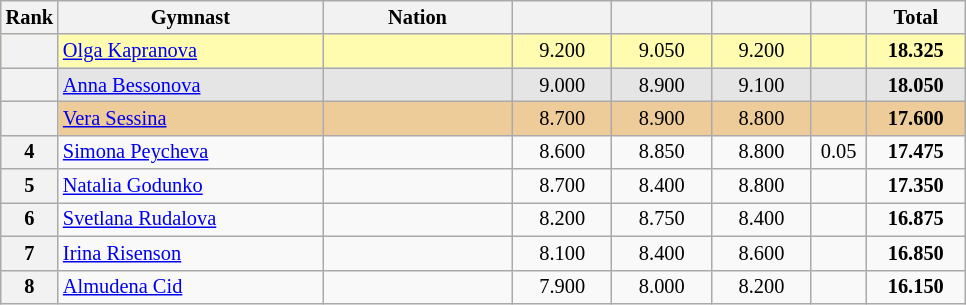<table class="wikitable sortable" style="text-align:center; font-size:85%">
<tr>
<th scope="col" style="width:20px;">Rank</th>
<th ! scope="col" style="width:170px;">Gymnast</th>
<th ! scope="col" style="width:120px;">Nation</th>
<th ! scope="col" style="width:60px;"></th>
<th ! scope="col" style="width:60px;"></th>
<th ! scope="col" style="width:60px;"></th>
<th ! scope="col" style="width:30px;"></th>
<th ! scope="col" style="width:60px;">Total</th>
</tr>
<tr style="background:#fffcaf;">
<th scope=row style="text-align:center"></th>
<td style="text-align:left;"><a href='#'>Olga Kapranova</a></td>
<td style="text-align:left;"></td>
<td>9.200</td>
<td>9.050</td>
<td>9.200</td>
<td></td>
<td><strong>18.325</strong></td>
</tr>
<tr style="background:#e5e5e5;">
<th scope=row style="text-align:center"></th>
<td style="text-align:left;"><a href='#'>Anna Bessonova</a></td>
<td style="text-align:left;"></td>
<td>9.000</td>
<td>8.900</td>
<td>9.100</td>
<td></td>
<td><strong>18.050</strong></td>
</tr>
<tr style="background:#ec9;">
<th scope=row style="text-align:center"></th>
<td style="text-align:left;"><a href='#'>Vera Sessina</a></td>
<td style="text-align:left;"></td>
<td>8.700</td>
<td>8.900</td>
<td>8.800</td>
<td></td>
<td><strong>17.600</strong></td>
</tr>
<tr>
<th scope=row style="text-align:center">4</th>
<td style="text-align:left;"><a href='#'>Simona Peycheva</a></td>
<td style="text-align:left;"></td>
<td>8.600</td>
<td>8.850</td>
<td>8.800</td>
<td>0.05</td>
<td><strong>17.475</strong></td>
</tr>
<tr>
<th scope=row style="text-align:center">5</th>
<td style="text-align:left;"><a href='#'>Natalia Godunko</a></td>
<td style="text-align:left;"></td>
<td>8.700</td>
<td>8.400</td>
<td>8.800</td>
<td></td>
<td><strong>17.350</strong></td>
</tr>
<tr>
<th scope=row style="text-align:center">6</th>
<td style="text-align:left;"><a href='#'>Svetlana Rudalova</a></td>
<td style="text-align:left;"></td>
<td>8.200</td>
<td>8.750</td>
<td>8.400</td>
<td></td>
<td><strong>16.875</strong></td>
</tr>
<tr>
<th scope=row style="text-align:center">7</th>
<td style="text-align:left;"><a href='#'>Irina Risenson</a></td>
<td style="text-align:left;"></td>
<td>8.100</td>
<td>8.400</td>
<td>8.600</td>
<td></td>
<td><strong>16.850</strong></td>
</tr>
<tr>
<th scope=row style="text-align:center">8</th>
<td style="text-align:left;"><a href='#'>Almudena Cid</a></td>
<td style="text-align:left;"></td>
<td>7.900</td>
<td>8.000</td>
<td>8.200</td>
<td></td>
<td><strong>16.150</strong></td>
</tr>
</table>
